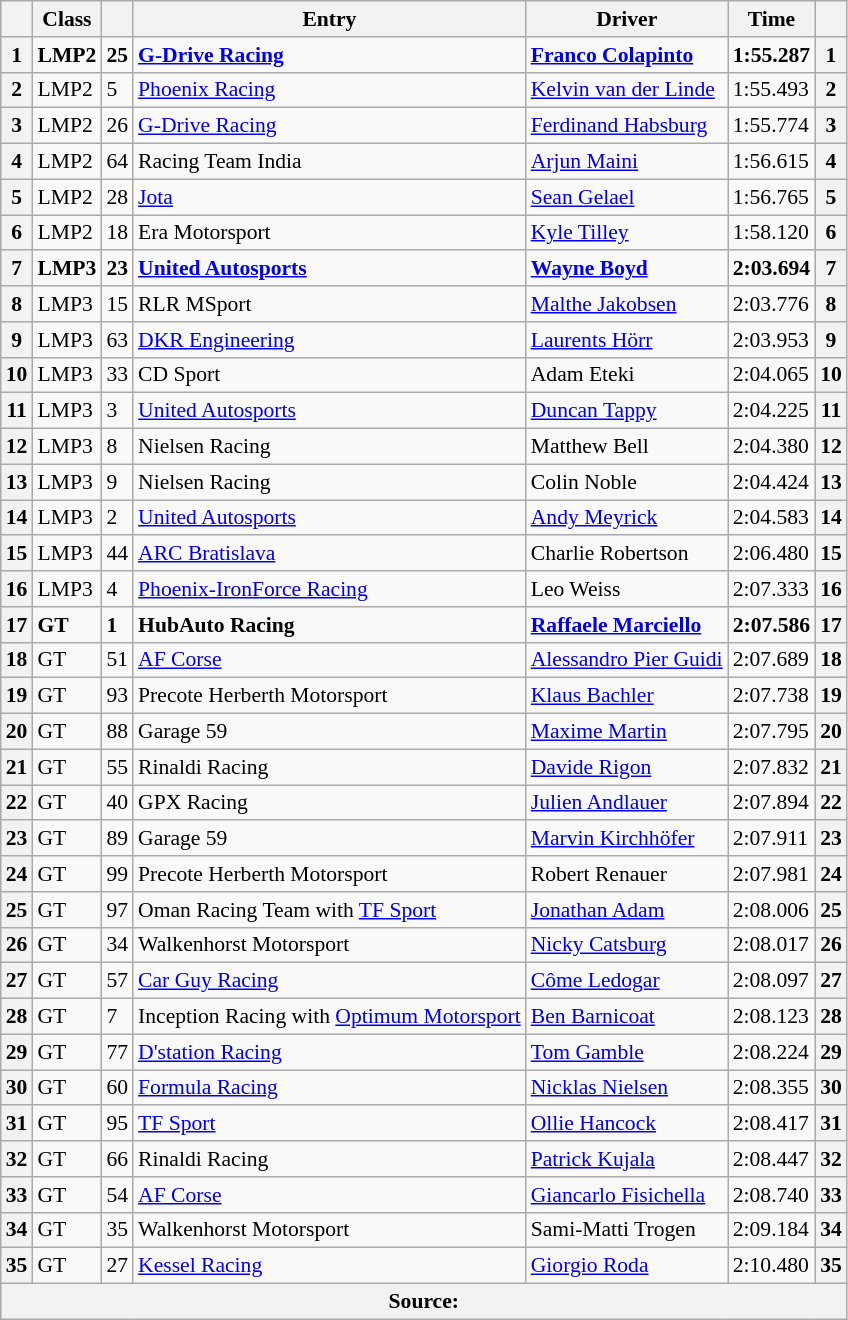<table class="wikitable sortable" style="font-size:90%;">
<tr>
<th></th>
<th class="unsortable">Class</th>
<th class="unsortable"></th>
<th class="unsortable">Entry</th>
<th class="unsortable">Driver</th>
<th class="unsortable">Time</th>
<th></th>
</tr>
<tr>
<th>1</th>
<td><strong>LMP2</strong></td>
<td><strong>25</strong></td>
<td><strong> <a href='#'>G-Drive Racing</a></strong></td>
<td><strong> <a href='#'>Franco Colapinto</a></strong></td>
<td><strong>1:55.287</strong></td>
<th>1</th>
</tr>
<tr>
<th>2</th>
<td>LMP2</td>
<td>5</td>
<td> <a href='#'>Phoenix Racing</a></td>
<td> <a href='#'>Kelvin van der Linde</a></td>
<td>1:55.493</td>
<th>2</th>
</tr>
<tr>
<th>3</th>
<td>LMP2</td>
<td>26</td>
<td> <a href='#'>G-Drive Racing</a></td>
<td> <a href='#'>Ferdinand Habsburg</a></td>
<td>1:55.774</td>
<th>3</th>
</tr>
<tr>
<th>4</th>
<td>LMP2</td>
<td>64</td>
<td> Racing Team India</td>
<td> <a href='#'>Arjun Maini</a></td>
<td>1:56.615</td>
<th>4</th>
</tr>
<tr>
<th>5</th>
<td>LMP2</td>
<td>28</td>
<td> <a href='#'>Jota</a></td>
<td> <a href='#'>Sean Gelael</a></td>
<td>1:56.765</td>
<th>5</th>
</tr>
<tr>
<th>6</th>
<td>LMP2</td>
<td>18</td>
<td> Era Motorsport</td>
<td> <a href='#'>Kyle Tilley</a></td>
<td>1:58.120</td>
<th>6</th>
</tr>
<tr>
<th>7</th>
<td><strong>LMP3</strong></td>
<td><strong>23</strong></td>
<td><strong> <a href='#'>United Autosports</a></strong></td>
<td><strong> <a href='#'>Wayne Boyd</a></strong></td>
<td><strong>2:03.694</strong></td>
<th>7</th>
</tr>
<tr>
<th>8</th>
<td>LMP3</td>
<td>15</td>
<td> RLR MSport</td>
<td> <a href='#'>Malthe Jakobsen</a></td>
<td>2:03.776</td>
<th>8</th>
</tr>
<tr>
<th>9</th>
<td>LMP3</td>
<td>63</td>
<td> <a href='#'>DKR Engineering</a></td>
<td> <a href='#'>Laurents Hörr</a></td>
<td>2:03.953</td>
<th>9</th>
</tr>
<tr>
<th>10</th>
<td>LMP3</td>
<td>33</td>
<td> CD Sport</td>
<td> Adam Eteki</td>
<td>2:04.065</td>
<th>10</th>
</tr>
<tr>
<th>11</th>
<td>LMP3</td>
<td>3</td>
<td> <a href='#'>United Autosports</a></td>
<td> <a href='#'>Duncan Tappy</a></td>
<td>2:04.225</td>
<th>11</th>
</tr>
<tr>
<th>12</th>
<td>LMP3</td>
<td>8</td>
<td> Nielsen Racing</td>
<td> Matthew Bell</td>
<td>2:04.380</td>
<th>12</th>
</tr>
<tr>
<th>13</th>
<td>LMP3</td>
<td>9</td>
<td> Nielsen Racing</td>
<td> Colin Noble</td>
<td>2:04.424</td>
<th>13</th>
</tr>
<tr>
<th>14</th>
<td>LMP3</td>
<td>2</td>
<td> <a href='#'>United Autosports</a></td>
<td> <a href='#'>Andy Meyrick</a></td>
<td>2:04.583</td>
<th>14</th>
</tr>
<tr>
<th>15</th>
<td>LMP3</td>
<td>44</td>
<td> <a href='#'>ARC Bratislava</a></td>
<td> Charlie Robertson</td>
<td>2:06.480</td>
<th>15</th>
</tr>
<tr>
<th>16</th>
<td>LMP3</td>
<td>4</td>
<td> <a href='#'>Phoenix-IronForce Racing</a></td>
<td> Leo Weiss</td>
<td>2:07.333</td>
<th>16</th>
</tr>
<tr>
<th>17</th>
<td><strong>GT</strong></td>
<td><strong>1</strong></td>
<td><strong> HubAuto Racing</strong></td>
<td><strong> <a href='#'>Raffaele Marciello</a></strong></td>
<td><strong>2:07.586</strong></td>
<th>17</th>
</tr>
<tr>
<th>18</th>
<td>GT</td>
<td>51</td>
<td> <a href='#'>AF Corse</a></td>
<td> <a href='#'>Alessandro Pier Guidi</a></td>
<td>2:07.689</td>
<th>18</th>
</tr>
<tr>
<th>19</th>
<td>GT</td>
<td>93</td>
<td> Precote Herberth Motorsport</td>
<td> <a href='#'>Klaus Bachler</a></td>
<td>2:07.738</td>
<th>19</th>
</tr>
<tr>
<th>20</th>
<td>GT</td>
<td>88</td>
<td> Garage 59</td>
<td> <a href='#'>Maxime Martin</a></td>
<td>2:07.795</td>
<th>20</th>
</tr>
<tr>
<th>21</th>
<td>GT</td>
<td>55</td>
<td> Rinaldi Racing</td>
<td> <a href='#'>Davide Rigon</a></td>
<td>2:07.832</td>
<th>21</th>
</tr>
<tr>
<th>22</th>
<td>GT</td>
<td>40</td>
<td> GPX Racing</td>
<td> <a href='#'>Julien Andlauer</a></td>
<td>2:07.894</td>
<th>22</th>
</tr>
<tr>
<th>23</th>
<td>GT</td>
<td>89</td>
<td> Garage 59</td>
<td> <a href='#'>Marvin Kirchhöfer</a></td>
<td>2:07.911</td>
<th>23</th>
</tr>
<tr>
<th>24</th>
<td>GT</td>
<td>99</td>
<td> Precote Herberth Motorsport</td>
<td> Robert Renauer</td>
<td>2:07.981</td>
<th>24</th>
</tr>
<tr>
<th>25</th>
<td>GT</td>
<td>97</td>
<td> Oman Racing Team with <a href='#'>TF Sport</a></td>
<td> <a href='#'>Jonathan Adam</a></td>
<td>2:08.006</td>
<th>25</th>
</tr>
<tr>
<th>26</th>
<td>GT</td>
<td>34</td>
<td> Walkenhorst Motorsport</td>
<td> <a href='#'>Nicky Catsburg</a></td>
<td>2:08.017</td>
<th>26</th>
</tr>
<tr>
<th>27</th>
<td>GT</td>
<td>57</td>
<td> <a href='#'>Car Guy Racing</a></td>
<td> <a href='#'>Côme Ledogar</a></td>
<td>2:08.097</td>
<th>27</th>
</tr>
<tr>
<th>28</th>
<td>GT</td>
<td>7</td>
<td> Inception Racing with <a href='#'>Optimum Motorsport</a></td>
<td> <a href='#'>Ben Barnicoat</a></td>
<td>2:08.123</td>
<th>28</th>
</tr>
<tr>
<th>29</th>
<td>GT</td>
<td>77</td>
<td> <a href='#'>D'station Racing</a></td>
<td> <a href='#'>Tom Gamble</a></td>
<td>2:08.224</td>
<th>29</th>
</tr>
<tr>
<th>30</th>
<td>GT</td>
<td>60</td>
<td> <a href='#'>Formula Racing</a></td>
<td> <a href='#'>Nicklas Nielsen</a></td>
<td>2:08.355</td>
<th>30</th>
</tr>
<tr>
<th>31</th>
<td>GT</td>
<td>95</td>
<td> <a href='#'>TF Sport</a></td>
<td> <a href='#'>Ollie Hancock</a></td>
<td>2:08.417</td>
<th>31</th>
</tr>
<tr>
<th>32</th>
<td>GT</td>
<td>66</td>
<td> Rinaldi Racing</td>
<td> <a href='#'>Patrick Kujala</a></td>
<td>2:08.447</td>
<th>32</th>
</tr>
<tr>
<th>33</th>
<td>GT</td>
<td>54</td>
<td> <a href='#'>AF Corse</a></td>
<td> <a href='#'>Giancarlo Fisichella</a></td>
<td>2:08.740</td>
<th>33</th>
</tr>
<tr>
<th>34</th>
<td>GT</td>
<td>35</td>
<td> Walkenhorst Motorsport</td>
<td> Sami-Matti Trogen</td>
<td>2:09.184</td>
<th>34</th>
</tr>
<tr>
<th>35</th>
<td>GT</td>
<td>27</td>
<td> <a href='#'>Kessel Racing</a></td>
<td> <a href='#'>Giorgio Roda</a></td>
<td>2:10.480</td>
<th>35</th>
</tr>
<tr>
<th colspan="7">Source:</th>
</tr>
</table>
